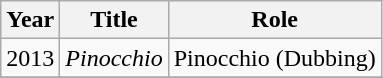<table class="wikitable">
<tr>
<th>Year</th>
<th>Title</th>
<th>Role</th>
</tr>
<tr>
<td>2013</td>
<td><em>Pinocchio</em></td>
<td>Pinocchio (Dubbing)</td>
</tr>
<tr>
</tr>
</table>
